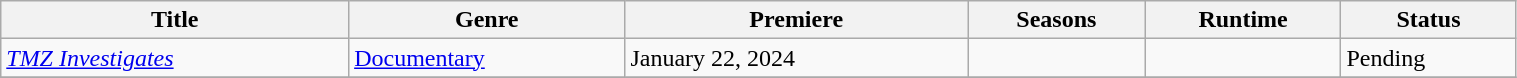<table class="wikitable sortable" style="width:80%;">
<tr>
<th>Title</th>
<th>Genre</th>
<th>Premiere</th>
<th>Seasons</th>
<th>Runtime</th>
<th>Status</th>
</tr>
<tr>
<td><em><a href='#'>TMZ Investigates</a></em></td>
<td><a href='#'>Documentary</a></td>
<td>January 22, 2024</td>
<td></td>
<td></td>
<td>Pending</td>
</tr>
<tr>
</tr>
</table>
